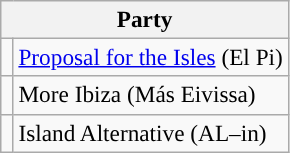<table class="wikitable" style="text-align:left; font-size:97%;">
<tr>
<th colspan="2">Party</th>
</tr>
<tr>
<td width="1"></td>
<td><a href='#'>Proposal for the Isles</a> (El Pi)</td>
</tr>
<tr>
<td></td>
<td>More Ibiza (Más Eivissa)</td>
</tr>
<tr>
<td></td>
<td>Island Alternative (AL–in)</td>
</tr>
</table>
